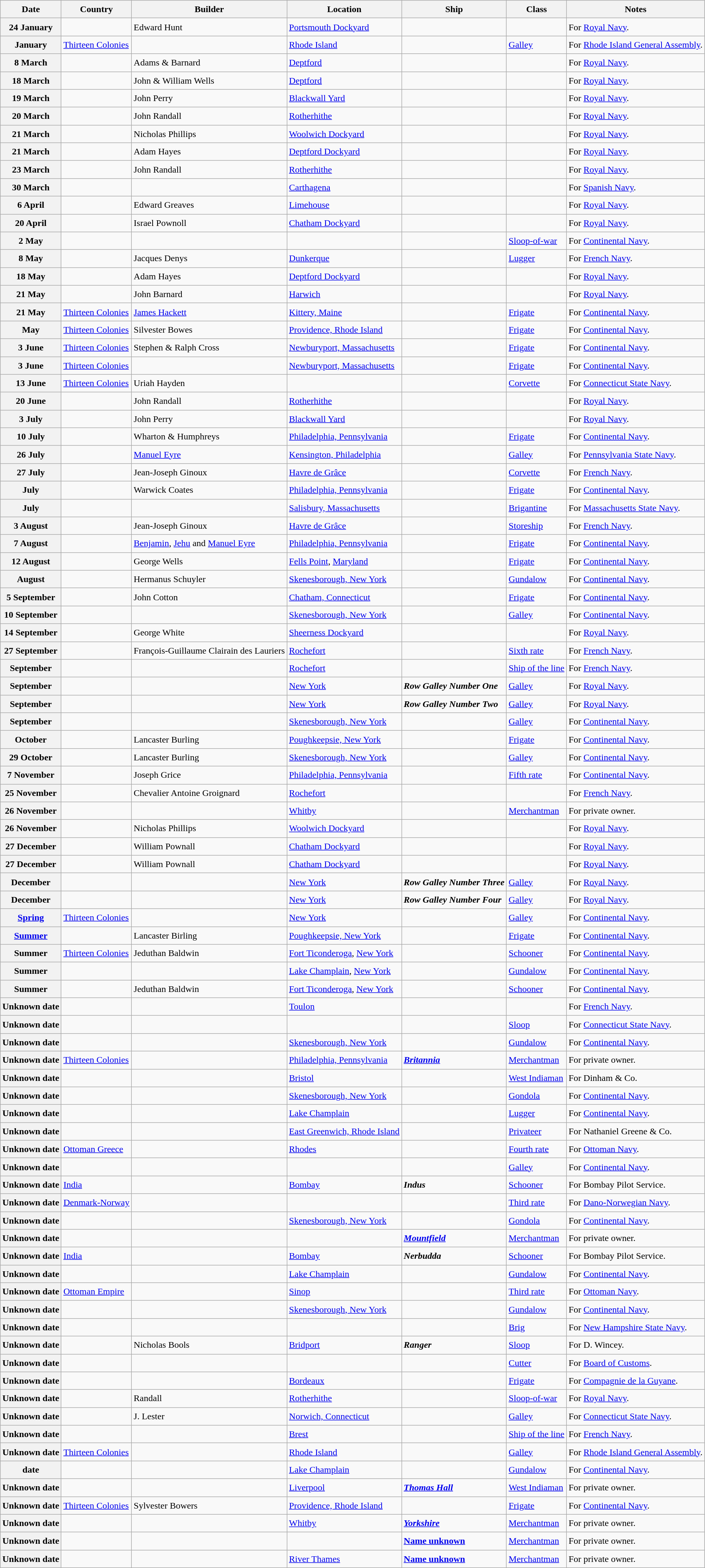<table class="wikitable sortable" style="font-size:1.00em; line-height:1.5em;">
<tr>
<th>Date</th>
<th>Country</th>
<th>Builder</th>
<th>Location</th>
<th>Ship</th>
<th>Class</th>
<th>Notes</th>
</tr>
<tr ---->
<th>24 January</th>
<td></td>
<td>Edward Hunt</td>
<td><a href='#'>Portsmouth Dockyard</a></td>
<td><strong></strong></td>
<td></td>
<td>For <a href='#'>Royal Navy</a>.</td>
</tr>
<tr ---->
<th>January</th>
<td> <a href='#'>Thirteen Colonies</a></td>
<td></td>
<td><a href='#'>Rhode Island</a></td>
<td><strong></strong></td>
<td><a href='#'>Galley</a></td>
<td>For <a href='#'>Rhode Island General Assembly</a>.</td>
</tr>
<tr ---->
<th>8 March</th>
<td></td>
<td>Adams & Barnard</td>
<td><a href='#'>Deptford</a></td>
<td><strong></strong></td>
<td></td>
<td>For <a href='#'>Royal Navy</a>.</td>
</tr>
<tr ---->
<th>18 March</th>
<td></td>
<td>John & William Wells</td>
<td><a href='#'>Deptford</a></td>
<td><strong></strong></td>
<td></td>
<td>For <a href='#'>Royal Navy</a>.</td>
</tr>
<tr ---->
<th>19 March</th>
<td></td>
<td>John Perry</td>
<td><a href='#'>Blackwall Yard</a></td>
<td><strong></strong></td>
<td></td>
<td>For <a href='#'>Royal Navy</a>.</td>
</tr>
<tr ---->
<th>20 March</th>
<td></td>
<td>John Randall</td>
<td><a href='#'>Rotherhithe</a></td>
<td><strong></strong></td>
<td></td>
<td>For <a href='#'>Royal Navy</a>.</td>
</tr>
<tr ---->
<th>21 March</th>
<td></td>
<td>Nicholas Phillips</td>
<td><a href='#'>Woolwich Dockyard</a></td>
<td><strong></strong></td>
<td></td>
<td>For <a href='#'>Royal Navy</a>.</td>
</tr>
<tr ---->
<th>21 March</th>
<td></td>
<td>Adam Hayes</td>
<td><a href='#'>Deptford Dockyard</a></td>
<td><strong></strong></td>
<td></td>
<td>For <a href='#'>Royal Navy</a>.</td>
</tr>
<tr ---->
<th>23 March</th>
<td></td>
<td>John Randall</td>
<td><a href='#'>Rotherhithe</a></td>
<td><strong></strong></td>
<td></td>
<td>For <a href='#'>Royal Navy</a>.</td>
</tr>
<tr ---->
<th>30 March</th>
<td></td>
<td></td>
<td><a href='#'>Carthagena</a></td>
<td><strong></strong></td>
<td></td>
<td>For <a href='#'>Spanish Navy</a>.</td>
</tr>
<tr ---->
<th>6 April</th>
<td></td>
<td>Edward Greaves</td>
<td><a href='#'>Limehouse</a></td>
<td><strong></strong></td>
<td></td>
<td>For <a href='#'>Royal Navy</a>.</td>
</tr>
<tr ---->
<th>20 April</th>
<td></td>
<td>Israel Pownoll</td>
<td><a href='#'>Chatham Dockyard</a></td>
<td><strong></strong></td>
<td></td>
<td>For <a href='#'>Royal Navy</a>.</td>
</tr>
<tr ---->
<th>2 May</th>
<td></td>
<td></td>
<td></td>
<td><strong></strong></td>
<td><a href='#'>Sloop-of-war</a></td>
<td>For <a href='#'>Continental Navy</a>.</td>
</tr>
<tr ---->
<th>8 May</th>
<td></td>
<td>Jacques Denys</td>
<td><a href='#'>Dunkerque</a></td>
<td><strong></strong></td>
<td><a href='#'>Lugger</a></td>
<td>For <a href='#'>French Navy</a>.</td>
</tr>
<tr ---->
<th>18 May</th>
<td></td>
<td>Adam Hayes</td>
<td><a href='#'>Deptford Dockyard</a></td>
<td><strong></strong></td>
<td></td>
<td>For <a href='#'>Royal Navy</a>.</td>
</tr>
<tr ---->
<th>21 May</th>
<td></td>
<td>John Barnard</td>
<td><a href='#'>Harwich</a></td>
<td><strong></strong></td>
<td></td>
<td>For <a href='#'>Royal Navy</a>.</td>
</tr>
<tr ---->
<th>21 May</th>
<td> <a href='#'>Thirteen Colonies</a></td>
<td><a href='#'>James Hackett</a></td>
<td><a href='#'>Kittery, Maine</a></td>
<td><strong></strong></td>
<td><a href='#'>Frigate</a></td>
<td>For <a href='#'>Continental Navy</a>.</td>
</tr>
<tr ---->
<th>May</th>
<td> <a href='#'>Thirteen Colonies</a></td>
<td>Silvester Bowes</td>
<td><a href='#'>Providence, Rhode Island</a></td>
<td><strong></strong></td>
<td><a href='#'>Frigate</a></td>
<td>For <a href='#'>Continental Navy</a>.</td>
</tr>
<tr ---->
<th>3 June</th>
<td> <a href='#'>Thirteen Colonies</a></td>
<td>Stephen & Ralph Cross</td>
<td><a href='#'>Newburyport, Massachusetts</a></td>
<td><strong></strong></td>
<td><a href='#'>Frigate</a></td>
<td>For <a href='#'>Continental Navy</a>.</td>
</tr>
<tr ---->
<th>3 June</th>
<td> <a href='#'>Thirteen Colonies</a></td>
<td></td>
<td><a href='#'>Newburyport, Massachusetts</a></td>
<td><strong></strong></td>
<td><a href='#'>Frigate</a></td>
<td>For <a href='#'>Continental Navy</a>.</td>
</tr>
<tr ---->
<th>13 June</th>
<td> <a href='#'>Thirteen Colonies</a></td>
<td>Uriah Hayden</td>
<td></td>
<td><strong></strong></td>
<td><a href='#'>Corvette</a></td>
<td>For <a href='#'>Connecticut State Navy</a>.</td>
</tr>
<tr ---->
<th>20 June</th>
<td></td>
<td>John Randall</td>
<td><a href='#'>Rotherhithe</a></td>
<td><strong></strong></td>
<td></td>
<td>For <a href='#'>Royal Navy</a>.</td>
</tr>
<tr ---->
<th>3 July</th>
<td></td>
<td>John Perry</td>
<td><a href='#'>Blackwall Yard</a></td>
<td><strong></strong></td>
<td></td>
<td>For <a href='#'>Royal Navy</a>.</td>
</tr>
<tr ---->
<th>10 July</th>
<td></td>
<td>Wharton & Humphreys</td>
<td><a href='#'>Philadelphia, Pennsylvania</a></td>
<td><strong></strong></td>
<td><a href='#'>Frigate</a></td>
<td>For <a href='#'>Continental Navy</a>.</td>
</tr>
<tr ---->
<th>26 July</th>
<td></td>
<td><a href='#'>Manuel Eyre</a></td>
<td><a href='#'>Kensington, Philadelphia</a></td>
<td><strong></strong></td>
<td><a href='#'>Galley</a></td>
<td>For <a href='#'>Pennsylvania State Navy</a>.</td>
</tr>
<tr ---->
<th>27 July</th>
<td></td>
<td>Jean-Joseph Ginoux</td>
<td><a href='#'>Havre de Grâce</a></td>
<td><strong></strong></td>
<td><a href='#'>Corvette</a></td>
<td>For <a href='#'>French Navy</a>.</td>
</tr>
<tr ---->
<th>July</th>
<td></td>
<td>Warwick Coates</td>
<td><a href='#'>Philadelphia, Pennsylvania</a></td>
<td><strong></strong></td>
<td><a href='#'>Frigate</a></td>
<td>For <a href='#'>Continental Navy</a>.</td>
</tr>
<tr ---->
<th>July</th>
<td></td>
<td></td>
<td><a href='#'>Salisbury, Massachusetts</a></td>
<td><strong></strong></td>
<td><a href='#'>Brigantine</a></td>
<td>For <a href='#'>Massachusetts State Navy</a>.</td>
</tr>
<tr ---->
<th>3 August</th>
<td></td>
<td>Jean-Joseph Ginoux</td>
<td><a href='#'>Havre de Grâce</a></td>
<td><strong></strong></td>
<td><a href='#'>Storeship</a></td>
<td>For <a href='#'>French Navy</a>.</td>
</tr>
<tr ---->
<th>7 August</th>
<td></td>
<td><a href='#'>Benjamin</a>, <a href='#'>Jehu</a> and <a href='#'>Manuel Eyre</a></td>
<td><a href='#'>Philadelphia, Pennsylvania</a></td>
<td><strong></strong></td>
<td><a href='#'>Frigate</a></td>
<td>For <a href='#'>Continental Navy</a>.</td>
</tr>
<tr ---->
<th>12 August</th>
<td></td>
<td>George Wells</td>
<td><a href='#'>Fells Point</a>, <a href='#'>Maryland</a></td>
<td><strong></strong></td>
<td><a href='#'>Frigate</a></td>
<td>For <a href='#'>Continental Navy</a>.</td>
</tr>
<tr ---->
<th>August</th>
<td></td>
<td>Hermanus Schuyler</td>
<td><a href='#'>Skenesborough, New York</a></td>
<td><strong></strong></td>
<td><a href='#'>Gundalow</a></td>
<td>For <a href='#'>Continental Navy</a>.</td>
</tr>
<tr ---->
<th>5 September</th>
<td></td>
<td>John Cotton</td>
<td><a href='#'>Chatham, Connecticut</a></td>
<td><strong></strong></td>
<td><a href='#'>Frigate</a></td>
<td>For <a href='#'>Continental Navy</a>.</td>
</tr>
<tr ---->
<th>10 September</th>
<td></td>
<td></td>
<td><a href='#'>Skenesborough, New York</a></td>
<td><strong></strong></td>
<td><a href='#'>Galley</a></td>
<td>For <a href='#'>Continental Navy</a>.</td>
</tr>
<tr ---->
<th>14 September</th>
<td></td>
<td>George White</td>
<td><a href='#'>Sheerness Dockyard</a></td>
<td><strong></strong></td>
<td></td>
<td>For <a href='#'>Royal Navy</a>.</td>
</tr>
<tr ---->
<th>27 September</th>
<td></td>
<td>François-Guillaume Clairain des Lauriers</td>
<td><a href='#'>Rochefort</a></td>
<td><strong></strong></td>
<td><a href='#'>Sixth rate</a></td>
<td>For <a href='#'>French Navy</a>.</td>
</tr>
<tr ---->
<th>September</th>
<td></td>
<td></td>
<td><a href='#'>Rochefort</a></td>
<td><strong></strong></td>
<td><a href='#'>Ship of the line</a></td>
<td>For <a href='#'>French Navy</a>.</td>
</tr>
<tr ---->
<th>September</th>
<td></td>
<td></td>
<td><a href='#'>New York</a></td>
<td><strong><em>Row Galley Number One</em></strong></td>
<td><a href='#'>Galley</a></td>
<td>For <a href='#'>Royal Navy</a>.</td>
</tr>
<tr ---->
<th>September</th>
<td></td>
<td></td>
<td><a href='#'>New York</a></td>
<td><strong><em>Row Galley Number Two</em></strong></td>
<td><a href='#'>Galley</a></td>
<td>For <a href='#'>Royal Navy</a>.</td>
</tr>
<tr ---->
<th>September</th>
<td></td>
<td></td>
<td><a href='#'>Skenesborough, New York</a></td>
<td><strong></strong></td>
<td><a href='#'>Galley</a></td>
<td>For <a href='#'>Continental Navy</a>.</td>
</tr>
<tr ---->
<th>October</th>
<td></td>
<td>Lancaster Burling</td>
<td><a href='#'>Poughkeepsie, New York</a></td>
<td><strong></strong></td>
<td><a href='#'>Frigate</a></td>
<td>For <a href='#'>Continental Navy</a>.</td>
</tr>
<tr ---->
<th>29 October</th>
<td></td>
<td>Lancaster Burling</td>
<td><a href='#'>Skenesborough, New York</a></td>
<td><strong></strong></td>
<td><a href='#'>Galley</a></td>
<td>For <a href='#'>Continental Navy</a>.</td>
</tr>
<tr ---->
<th>7 November</th>
<td></td>
<td>Joseph Grice</td>
<td><a href='#'>Philadelphia, Pennsylvania</a></td>
<td><strong></strong></td>
<td><a href='#'>Fifth rate</a></td>
<td>For <a href='#'>Continental Navy</a>.</td>
</tr>
<tr ---->
<th>25 November</th>
<td></td>
<td>Chevalier Antoine Groignard</td>
<td><a href='#'>Rochefort</a></td>
<td><strong></strong></td>
<td></td>
<td>For <a href='#'>French Navy</a>.</td>
</tr>
<tr ---->
<th>26 November</th>
<td></td>
<td></td>
<td><a href='#'>Whitby</a></td>
<td><strong></strong></td>
<td><a href='#'>Merchantman</a></td>
<td>For private owner.</td>
</tr>
<tr ---->
<th>26 November</th>
<td></td>
<td>Nicholas Phillips</td>
<td><a href='#'>Woolwich Dockyard</a></td>
<td><strong></strong></td>
<td></td>
<td>For <a href='#'>Royal Navy</a>.</td>
</tr>
<tr ---->
<th>27 December</th>
<td></td>
<td>William Pownall</td>
<td><a href='#'>Chatham Dockyard</a></td>
<td><strong></strong></td>
<td></td>
<td>For <a href='#'>Royal Navy</a>.</td>
</tr>
<tr ---->
<th>27 December</th>
<td></td>
<td>William Pownall</td>
<td><a href='#'>Chatham Dockyard</a></td>
<td><strong></strong></td>
<td></td>
<td>For <a href='#'>Royal Navy</a>.</td>
</tr>
<tr ---->
<th>December</th>
<td></td>
<td></td>
<td><a href='#'>New York</a></td>
<td><strong><em>Row Galley Number Three</em></strong></td>
<td><a href='#'>Galley</a></td>
<td>For <a href='#'>Royal Navy</a>.</td>
</tr>
<tr ---->
<th>December</th>
<td></td>
<td></td>
<td><a href='#'>New York</a></td>
<td><strong><em>Row Galley Number Four</em></strong></td>
<td><a href='#'>Galley</a></td>
<td>For <a href='#'>Royal Navy</a>.</td>
</tr>
<tr ---->
<th><a href='#'>Spring</a></th>
<td> <a href='#'>Thirteen Colonies</a></td>
<td></td>
<td><a href='#'>New York</a></td>
<td><strong></strong></td>
<td><a href='#'>Galley</a></td>
<td>For <a href='#'>Continental Navy</a>.</td>
</tr>
<tr ---->
<th><a href='#'>Summer</a></th>
<td></td>
<td>Lancaster Birling</td>
<td><a href='#'>Poughkeepsie, New York</a></td>
<td><strong></strong></td>
<td><a href='#'>Frigate</a></td>
<td>For <a href='#'>Continental Navy</a>.</td>
</tr>
<tr ---->
<th>Summer</th>
<td> <a href='#'>Thirteen Colonies</a></td>
<td>Jeduthan Baldwin</td>
<td><a href='#'>Fort Ticonderoga</a>, <a href='#'>New York</a></td>
<td><strong></strong></td>
<td><a href='#'>Schooner</a></td>
<td>For <a href='#'>Continental Navy</a>.</td>
</tr>
<tr ---->
<th>Summer</th>
<td></td>
<td></td>
<td><a href='#'>Lake Champlain</a>, <a href='#'>New York</a></td>
<td><strong></strong></td>
<td><a href='#'>Gundalow</a></td>
<td>For <a href='#'>Continental Navy</a>.</td>
</tr>
<tr ---->
<th>Summer</th>
<td></td>
<td>Jeduthan Baldwin</td>
<td><a href='#'>Fort Ticonderoga</a>, <a href='#'>New York</a></td>
<td><strong></strong></td>
<td><a href='#'>Schooner</a></td>
<td>For <a href='#'>Continental Navy</a>.</td>
</tr>
<tr ---->
<th>Unknown date</th>
<td></td>
<td></td>
<td><a href='#'>Toulon</a></td>
<td><strong></strong></td>
<td></td>
<td>For <a href='#'>French Navy</a>.</td>
</tr>
<tr ---->
<th>Unknown date</th>
<td></td>
<td></td>
<td></td>
<td><strong></strong></td>
<td><a href='#'>Sloop</a></td>
<td>For <a href='#'>Connecticut State Navy</a>.</td>
</tr>
<tr ---->
<th>Unknown date</th>
<td></td>
<td></td>
<td><a href='#'>Skenesborough, New York</a></td>
<td><strong></strong></td>
<td><a href='#'>Gundalow</a></td>
<td>For <a href='#'>Continental Navy</a>.</td>
</tr>
<tr ---->
<th>Unknown date</th>
<td> <a href='#'>Thirteen Colonies</a></td>
<td></td>
<td><a href='#'>Philadelphia, Pennsylvania</a></td>
<td><strong><a href='#'><em>Britannia</em></a></strong></td>
<td><a href='#'>Merchantman</a></td>
<td>For private owner.</td>
</tr>
<tr ---->
<th>Unknown date</th>
<td></td>
<td></td>
<td><a href='#'>Bristol</a></td>
<td><strong></strong></td>
<td><a href='#'>West Indiaman</a></td>
<td>For Dinham & Co.</td>
</tr>
<tr ---->
<th>Unknown date</th>
<td></td>
<td></td>
<td><a href='#'>Skenesborough, New York</a></td>
<td><strong></strong></td>
<td><a href='#'>Gondola</a></td>
<td>For <a href='#'>Continental Navy</a>.</td>
</tr>
<tr ---->
<th>Unknown date</th>
<td></td>
<td></td>
<td><a href='#'>Lake Champlain</a></td>
<td><strong></strong></td>
<td><a href='#'>Lugger</a></td>
<td>For <a href='#'>Continental Navy</a>.</td>
</tr>
<tr ---->
<th>Unknown date</th>
<td></td>
<td></td>
<td><a href='#'>East Greenwich, Rhode Island</a></td>
<td><strong></strong></td>
<td><a href='#'>Privateer</a></td>
<td>For Nathaniel Greene & Co.</td>
</tr>
<tr ---->
<th>Unknown date</th>
<td> <a href='#'>Ottoman Greece</a></td>
<td></td>
<td><a href='#'>Rhodes</a></td>
<td><strong></strong></td>
<td><a href='#'>Fourth rate</a></td>
<td>For <a href='#'>Ottoman Navy</a>.</td>
</tr>
<tr ---->
<th>Unknown date</th>
<td></td>
<td></td>
<td></td>
<td><strong></strong></td>
<td><a href='#'>Galley</a></td>
<td>For <a href='#'>Continental Navy</a>.</td>
</tr>
<tr ---->
<th>Unknown date</th>
<td> <a href='#'>India</a></td>
<td></td>
<td><a href='#'>Bombay</a></td>
<td><strong><em>Indus</em></strong></td>
<td><a href='#'>Schooner</a></td>
<td>For Bombay Pilot Service.</td>
</tr>
<tr ---->
<th>Unknown date</th>
<td> <a href='#'>Denmark-Norway</a></td>
<td></td>
<td></td>
<td><strong></strong></td>
<td><a href='#'>Third rate</a></td>
<td>For <a href='#'>Dano-Norwegian Navy</a>.</td>
</tr>
<tr ---->
<th>Unknown date</th>
<td></td>
<td></td>
<td><a href='#'>Skenesborough, New York</a></td>
<td><strong></strong></td>
<td><a href='#'>Gondola</a></td>
<td>For <a href='#'>Continental Navy</a>.</td>
</tr>
<tr ---->
<th>Unknown date</th>
<td></td>
<td></td>
<td></td>
<td><strong><a href='#'><em>Mountfield</em></a></strong></td>
<td><a href='#'>Merchantman</a></td>
<td>For private owner.</td>
</tr>
<tr ---->
<th>Unknown date</th>
<td> <a href='#'>India</a></td>
<td></td>
<td><a href='#'>Bombay</a></td>
<td><strong><em>Nerbudda</em></strong></td>
<td><a href='#'>Schooner</a></td>
<td>For Bombay Pilot Service.</td>
</tr>
<tr ---->
<th>Unknown date</th>
<td></td>
<td></td>
<td><a href='#'>Lake Champlain</a></td>
<td><strong></strong></td>
<td><a href='#'>Gundalow</a></td>
<td>For <a href='#'>Continental Navy</a>.</td>
</tr>
<tr ---->
<th>Unknown date</th>
<td> <a href='#'>Ottoman Empire</a></td>
<td></td>
<td><a href='#'>Sinop</a></td>
<td><strong></strong></td>
<td><a href='#'>Third rate</a></td>
<td>For <a href='#'>Ottoman Navy</a>.</td>
</tr>
<tr ---->
<th>Unknown date</th>
<td></td>
<td></td>
<td><a href='#'>Skenesborough, New York</a></td>
<td><strong></strong></td>
<td><a href='#'>Gundalow</a></td>
<td>For <a href='#'>Continental Navy</a>.</td>
</tr>
<tr ---->
<th>Unknown date</th>
<td></td>
<td></td>
<td></td>
<td><strong></strong></td>
<td><a href='#'>Brig</a></td>
<td>For <a href='#'>New Hampshire State Navy</a>.</td>
</tr>
<tr ---->
<th>Unknown date</th>
<td></td>
<td>Nicholas Bools</td>
<td><a href='#'>Bridport</a></td>
<td><strong><em>Ranger</em></strong></td>
<td><a href='#'>Sloop</a></td>
<td>For D. Wincey.</td>
</tr>
<tr ---->
<th>Unknown date</th>
<td></td>
<td></td>
<td></td>
<td><strong></strong></td>
<td><a href='#'>Cutter</a></td>
<td>For <a href='#'>Board of Customs</a>.</td>
</tr>
<tr ---->
<th>Unknown date</th>
<td></td>
<td></td>
<td><a href='#'>Bordeaux</a></td>
<td><strong></strong></td>
<td><a href='#'>Frigate</a></td>
<td>For <a href='#'>Compagnie de la Guyane</a>.</td>
</tr>
<tr ---->
<th>Unknown date</th>
<td></td>
<td>Randall</td>
<td><a href='#'>Rotherhithe</a></td>
<td><strong></strong></td>
<td><a href='#'>Sloop-of-war</a></td>
<td>For <a href='#'>Royal Navy</a>.</td>
</tr>
<tr ---->
<th>Unknown date</th>
<td></td>
<td>J. Lester</td>
<td><a href='#'>Norwich, Connecticut</a></td>
<td><strong></strong></td>
<td><a href='#'>Galley</a></td>
<td>For <a href='#'>Connecticut State Navy</a>.</td>
</tr>
<tr ---->
<th>Unknown date</th>
<td></td>
<td></td>
<td><a href='#'>Brest</a></td>
<td><strong></strong></td>
<td><a href='#'>Ship of the line</a></td>
<td>For <a href='#'>French Navy</a>.</td>
</tr>
<tr ---->
<th>Unknown date</th>
<td> <a href='#'>Thirteen Colonies</a></td>
<td></td>
<td><a href='#'>Rhode Island</a></td>
<td><strong></strong></td>
<td><a href='#'>Galley</a></td>
<td>For <a href='#'>Rhode Island General Assembly</a>.</td>
</tr>
<tr ---->
<th>date</th>
<td></td>
<td></td>
<td><a href='#'>Lake Champlain</a></td>
<td><strong></strong></td>
<td><a href='#'>Gundalow</a></td>
<td>For <a href='#'>Continental Navy</a>.</td>
</tr>
<tr ---->
<th>Unknown date</th>
<td></td>
<td></td>
<td><a href='#'>Liverpool</a></td>
<td><strong><a href='#'><em>Thomas Hall</em></a></strong></td>
<td><a href='#'>West Indiaman</a></td>
<td>For private owner.</td>
</tr>
<tr ---->
<th>Unknown date</th>
<td> <a href='#'>Thirteen Colonies</a></td>
<td>Sylvester Bowers</td>
<td><a href='#'>Providence, Rhode Island</a></td>
<td><strong></strong></td>
<td><a href='#'>Frigate</a></td>
<td>For <a href='#'>Continental Navy</a>.</td>
</tr>
<tr ---->
<th>Unknown date</th>
<td></td>
<td></td>
<td><a href='#'>Whitby</a></td>
<td><strong><a href='#'><em>Yorkshire</em></a></strong></td>
<td><a href='#'>Merchantman</a></td>
<td>For private owner.</td>
</tr>
<tr ---->
<th>Unknown date</th>
<td></td>
<td></td>
<td></td>
<td><strong><a href='#'>Name unknown</a></strong></td>
<td><a href='#'>Merchantman</a></td>
<td>For private owner.</td>
</tr>
<tr ---->
<th>Unknown date</th>
<td></td>
<td></td>
<td><a href='#'>River Thames</a></td>
<td><strong><a href='#'>Name unknown</a></strong></td>
<td><a href='#'>Merchantman</a></td>
<td>For private owner.</td>
</tr>
</table>
